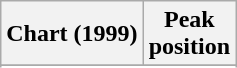<table class="wikitable sortable">
<tr>
<th align="left">Chart (1999)</th>
<th align="center">Peak<br>position</th>
</tr>
<tr>
</tr>
<tr>
</tr>
<tr>
</tr>
</table>
